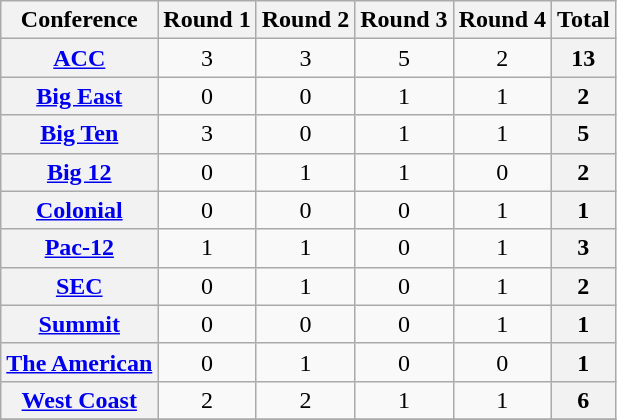<table class="wikitable sortable" style="text-align:center">
<tr>
<th>Conference</th>
<th>Round 1</th>
<th>Round 2</th>
<th>Round 3</th>
<th>Round 4</th>
<th>Total</th>
</tr>
<tr>
<th><a href='#'>ACC</a></th>
<td>3</td>
<td>3</td>
<td>5</td>
<td>2</td>
<th>13</th>
</tr>
<tr>
<th><a href='#'>Big East</a></th>
<td>0</td>
<td>0</td>
<td>1</td>
<td>1</td>
<th>2</th>
</tr>
<tr>
<th><a href='#'>Big Ten</a></th>
<td>3</td>
<td>0</td>
<td>1</td>
<td>1</td>
<th>5</th>
</tr>
<tr>
<th><a href='#'>Big 12</a></th>
<td>0</td>
<td>1</td>
<td>1</td>
<td>0</td>
<th>2</th>
</tr>
<tr>
<th><a href='#'>Colonial</a></th>
<td>0</td>
<td>0</td>
<td>0</td>
<td>1</td>
<th>1</th>
</tr>
<tr>
<th><a href='#'>Pac-12</a></th>
<td>1</td>
<td>1</td>
<td>0</td>
<td>1</td>
<th>3</th>
</tr>
<tr>
<th><a href='#'>SEC</a></th>
<td>0</td>
<td>1</td>
<td>0</td>
<td>1</td>
<th>2</th>
</tr>
<tr>
<th><a href='#'>Summit</a></th>
<td>0</td>
<td>0</td>
<td>0</td>
<td>1</td>
<th>1</th>
</tr>
<tr>
<th><a href='#'>The American</a></th>
<td>0</td>
<td>1</td>
<td>0</td>
<td>0</td>
<th>1</th>
</tr>
<tr>
<th><a href='#'>West Coast</a></th>
<td>2</td>
<td>2</td>
<td>1</td>
<td>1</td>
<th>6</th>
</tr>
<tr>
</tr>
</table>
